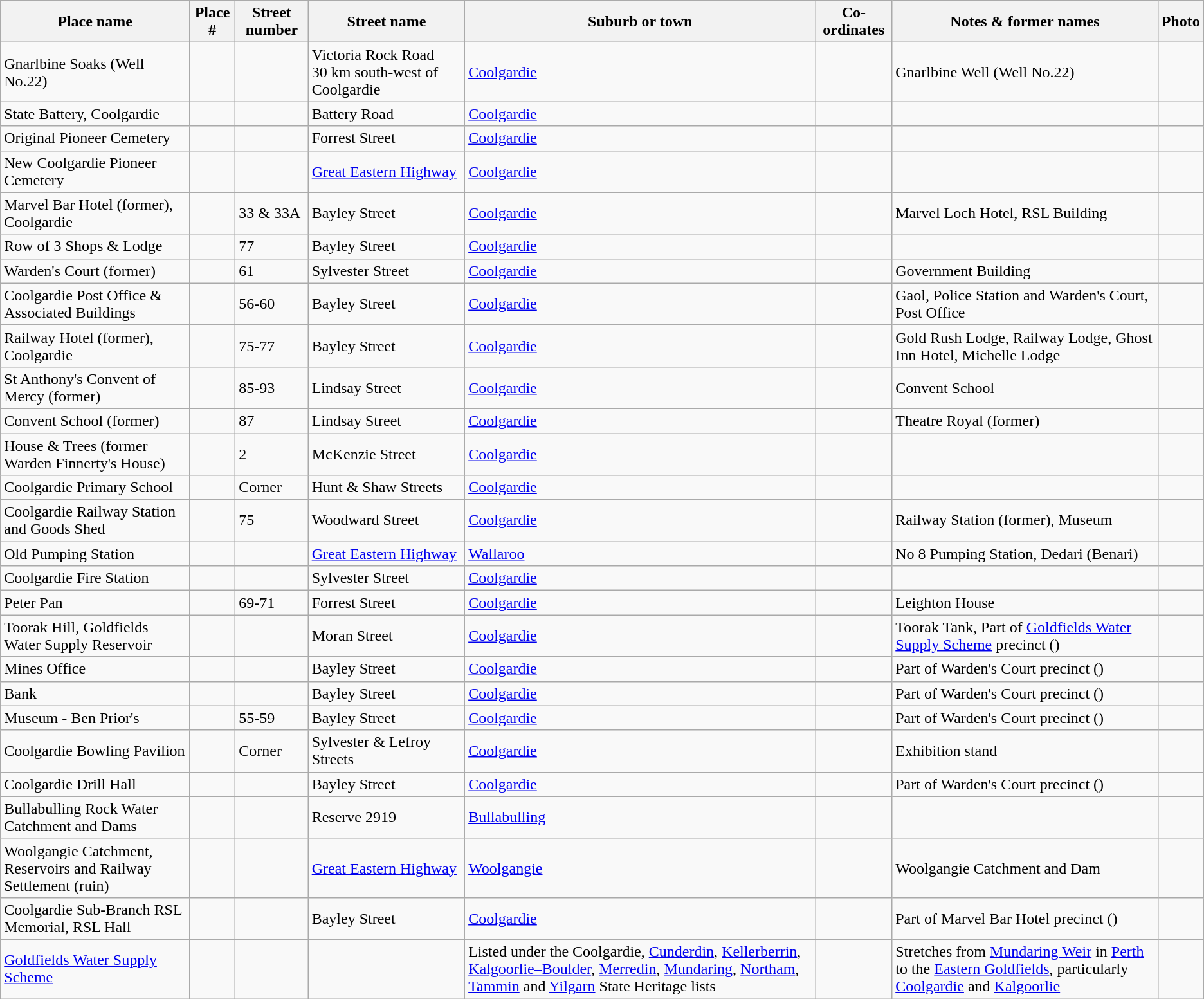<table class="wikitable sortable">
<tr>
<th>Place name</th>
<th>Place #</th>
<th>Street number</th>
<th>Street name</th>
<th>Suburb or town</th>
<th>Co-ordinates</th>
<th class="unsortable">Notes & former names</th>
<th class="unsortable">Photo</th>
</tr>
<tr>
<td>Gnarlbine Soaks (Well No.22)</td>
<td></td>
<td></td>
<td>Victoria Rock Road 30 km south-west of Coolgardie</td>
<td><a href='#'>Coolgardie</a></td>
<td></td>
<td>Gnarlbine Well (Well No.22)</td>
<td></td>
</tr>
<tr>
<td>State Battery, Coolgardie</td>
<td></td>
<td></td>
<td>Battery Road</td>
<td><a href='#'>Coolgardie</a></td>
<td></td>
<td></td>
<td></td>
</tr>
<tr>
<td>Original Pioneer Cemetery</td>
<td></td>
<td></td>
<td>Forrest Street</td>
<td><a href='#'>Coolgardie</a></td>
<td></td>
<td></td>
<td></td>
</tr>
<tr>
<td>New Coolgardie Pioneer Cemetery</td>
<td></td>
<td></td>
<td><a href='#'>Great Eastern Highway</a></td>
<td><a href='#'>Coolgardie</a></td>
<td></td>
<td></td>
<td></td>
</tr>
<tr>
<td>Marvel Bar Hotel (former), Coolgardie</td>
<td></td>
<td>33 & 33A</td>
<td>Bayley Street</td>
<td><a href='#'>Coolgardie</a></td>
<td></td>
<td>Marvel Loch Hotel, RSL Building</td>
<td></td>
</tr>
<tr>
<td>Row of 3 Shops & Lodge</td>
<td></td>
<td>77</td>
<td>Bayley Street</td>
<td><a href='#'>Coolgardie</a></td>
<td></td>
<td></td>
<td></td>
</tr>
<tr>
<td>Warden's Court (former)</td>
<td></td>
<td>61</td>
<td>Sylvester Street</td>
<td><a href='#'>Coolgardie</a></td>
<td></td>
<td>Government Building</td>
<td></td>
</tr>
<tr>
<td>Coolgardie Post Office & Associated Buildings</td>
<td></td>
<td>56-60</td>
<td>Bayley Street</td>
<td><a href='#'>Coolgardie</a></td>
<td></td>
<td>Gaol, Police Station and Warden's Court, Post Office</td>
<td></td>
</tr>
<tr>
<td>Railway Hotel (former), Coolgardie</td>
<td></td>
<td>75-77</td>
<td>Bayley Street</td>
<td><a href='#'>Coolgardie</a></td>
<td></td>
<td>Gold Rush Lodge, Railway Lodge, Ghost Inn Hotel, Michelle Lodge</td>
<td></td>
</tr>
<tr>
<td>St Anthony's Convent of Mercy (former)</td>
<td></td>
<td>85-93</td>
<td>Lindsay Street</td>
<td><a href='#'>Coolgardie</a></td>
<td></td>
<td>Convent School</td>
<td></td>
</tr>
<tr>
<td>Convent School (former)</td>
<td></td>
<td>87</td>
<td>Lindsay Street</td>
<td><a href='#'>Coolgardie</a></td>
<td></td>
<td>Theatre Royal (former)</td>
<td></td>
</tr>
<tr>
<td>House & Trees (former Warden Finnerty's House)</td>
<td></td>
<td>2</td>
<td>McKenzie Street</td>
<td><a href='#'>Coolgardie</a></td>
<td></td>
<td></td>
<td></td>
</tr>
<tr>
<td>Coolgardie Primary School</td>
<td></td>
<td>Corner</td>
<td>Hunt & Shaw Streets</td>
<td><a href='#'>Coolgardie</a></td>
<td></td>
<td></td>
<td></td>
</tr>
<tr>
<td>Coolgardie Railway Station and Goods Shed</td>
<td></td>
<td>75</td>
<td>Woodward Street</td>
<td><a href='#'>Coolgardie</a></td>
<td></td>
<td>Railway Station (former), Museum</td>
<td></td>
</tr>
<tr>
<td>Old Pumping Station</td>
<td></td>
<td></td>
<td><a href='#'>Great Eastern Highway</a></td>
<td><a href='#'>Wallaroo</a></td>
<td></td>
<td>No 8 Pumping Station, Dedari (Benari)</td>
<td></td>
</tr>
<tr>
<td>Coolgardie Fire Station</td>
<td></td>
<td></td>
<td>Sylvester Street</td>
<td><a href='#'>Coolgardie</a></td>
<td></td>
<td></td>
<td></td>
</tr>
<tr>
<td>Peter Pan</td>
<td></td>
<td>69-71</td>
<td>Forrest Street</td>
<td><a href='#'>Coolgardie</a></td>
<td></td>
<td>Leighton House</td>
<td></td>
</tr>
<tr>
<td>Toorak Hill, Goldfields Water Supply Reservoir</td>
<td></td>
<td></td>
<td>Moran Street</td>
<td><a href='#'>Coolgardie</a></td>
<td></td>
<td>Toorak Tank, Part of <a href='#'>Goldfields Water Supply Scheme</a> precinct ()</td>
<td></td>
</tr>
<tr>
<td>Mines Office</td>
<td></td>
<td></td>
<td>Bayley Street</td>
<td><a href='#'>Coolgardie</a></td>
<td></td>
<td>Part of Warden's Court precinct ()</td>
<td></td>
</tr>
<tr>
<td>Bank</td>
<td></td>
<td></td>
<td>Bayley Street</td>
<td><a href='#'>Coolgardie</a></td>
<td></td>
<td>Part of Warden's Court precinct ()</td>
<td></td>
</tr>
<tr>
<td>Museum - Ben Prior's</td>
<td></td>
<td>55-59</td>
<td>Bayley Street</td>
<td><a href='#'>Coolgardie</a></td>
<td></td>
<td>Part of Warden's Court precinct ()</td>
<td></td>
</tr>
<tr>
<td>Coolgardie Bowling Pavilion</td>
<td></td>
<td>Corner</td>
<td>Sylvester & Lefroy Streets</td>
<td><a href='#'>Coolgardie</a></td>
<td></td>
<td>Exhibition stand</td>
<td></td>
</tr>
<tr>
<td>Coolgardie Drill Hall</td>
<td></td>
<td></td>
<td>Bayley Street</td>
<td><a href='#'>Coolgardie</a></td>
<td></td>
<td>Part of Warden's Court precinct ()</td>
<td></td>
</tr>
<tr>
<td>Bullabulling Rock Water Catchment and Dams</td>
<td></td>
<td></td>
<td>Reserve 2919</td>
<td><a href='#'>Bullabulling</a></td>
<td></td>
<td></td>
<td></td>
</tr>
<tr>
<td>Woolgangie Catchment, Reservoirs and Railway Settlement (ruin)</td>
<td></td>
<td></td>
<td><a href='#'>Great Eastern Highway</a></td>
<td><a href='#'>Woolgangie</a></td>
<td></td>
<td>Woolgangie Catchment and Dam</td>
<td></td>
</tr>
<tr>
<td>Coolgardie Sub-Branch RSL Memorial, RSL Hall</td>
<td></td>
<td></td>
<td>Bayley Street</td>
<td><a href='#'>Coolgardie</a></td>
<td></td>
<td>Part of Marvel Bar Hotel precinct ()</td>
<td></td>
</tr>
<tr>
<td><a href='#'>Goldfields Water Supply Scheme</a></td>
<td></td>
<td></td>
<td></td>
<td>Listed under the Coolgardie, <a href='#'>Cunderdin</a>, <a href='#'>Kellerberrin</a>, <a href='#'>Kalgoorlie–Boulder</a>, <a href='#'>Merredin</a>, <a href='#'>Mundaring</a>, <a href='#'>Northam</a>, <a href='#'>Tammin</a> and <a href='#'>Yilgarn</a> State Heritage lists</td>
<td></td>
<td>Stretches from <a href='#'>Mundaring Weir</a> in <a href='#'>Perth</a> to the <a href='#'>Eastern Goldfields</a>, particularly <a href='#'>Coolgardie</a> and <a href='#'>Kalgoorlie</a></td>
<td></td>
</tr>
</table>
